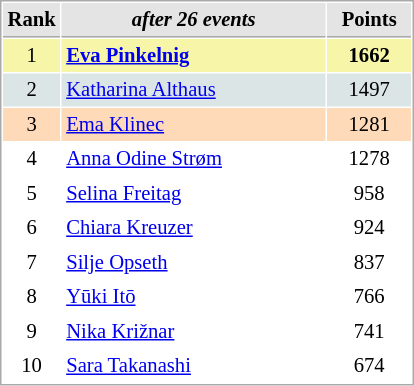<table cellspacing="1" cellpadding="3" style="border:1px solid #AAAAAA;font-size:86%">
<tr style="background-color: #E4E4E4;">
<th style="border-bottom:1px solid #AAAAAA; width: 10px;">Rank</th>
<th style="border-bottom:1px solid #AAAAAA; width: 170px;"><em>after 26 events</em></th>
<th style="border-bottom:1px solid #AAAAAA; width: 50px;">Points</th>
</tr>
<tr style="background:#f7f6a8;">
<td align=center>1</td>
<td> <strong><a href='#'>Eva Pinkelnig</a></strong> </td>
<td align=center><strong>1662</strong></td>
</tr>
<tr style="background:#dce5e5;">
<td align=center>2</td>
<td> <a href='#'>Katharina Althaus</a></td>
<td align=center>1497</td>
</tr>
<tr style="background:#ffdab9;">
<td align=center>3</td>
<td> <a href='#'>Ema Klinec</a></td>
<td align=center>1281</td>
</tr>
<tr>
<td align=center>4</td>
<td> <a href='#'>Anna Odine Strøm</a></td>
<td align=center>1278</td>
</tr>
<tr>
<td align=center>5</td>
<td> <a href='#'>Selina Freitag</a></td>
<td align=center>958</td>
</tr>
<tr>
<td align=center>6</td>
<td> <a href='#'>Chiara Kreuzer</a></td>
<td align=center>924</td>
</tr>
<tr>
<td align=center>7</td>
<td> <a href='#'>Silje Opseth</a></td>
<td align=center>837</td>
</tr>
<tr>
<td align=center>8</td>
<td> <a href='#'>Yūki Itō</a></td>
<td align=center>766</td>
</tr>
<tr>
<td align=center>9</td>
<td> <a href='#'>Nika Križnar</a></td>
<td align=center>741</td>
</tr>
<tr>
<td align=center>10</td>
<td> <a href='#'>Sara Takanashi</a></td>
<td align=center>674</td>
</tr>
</table>
